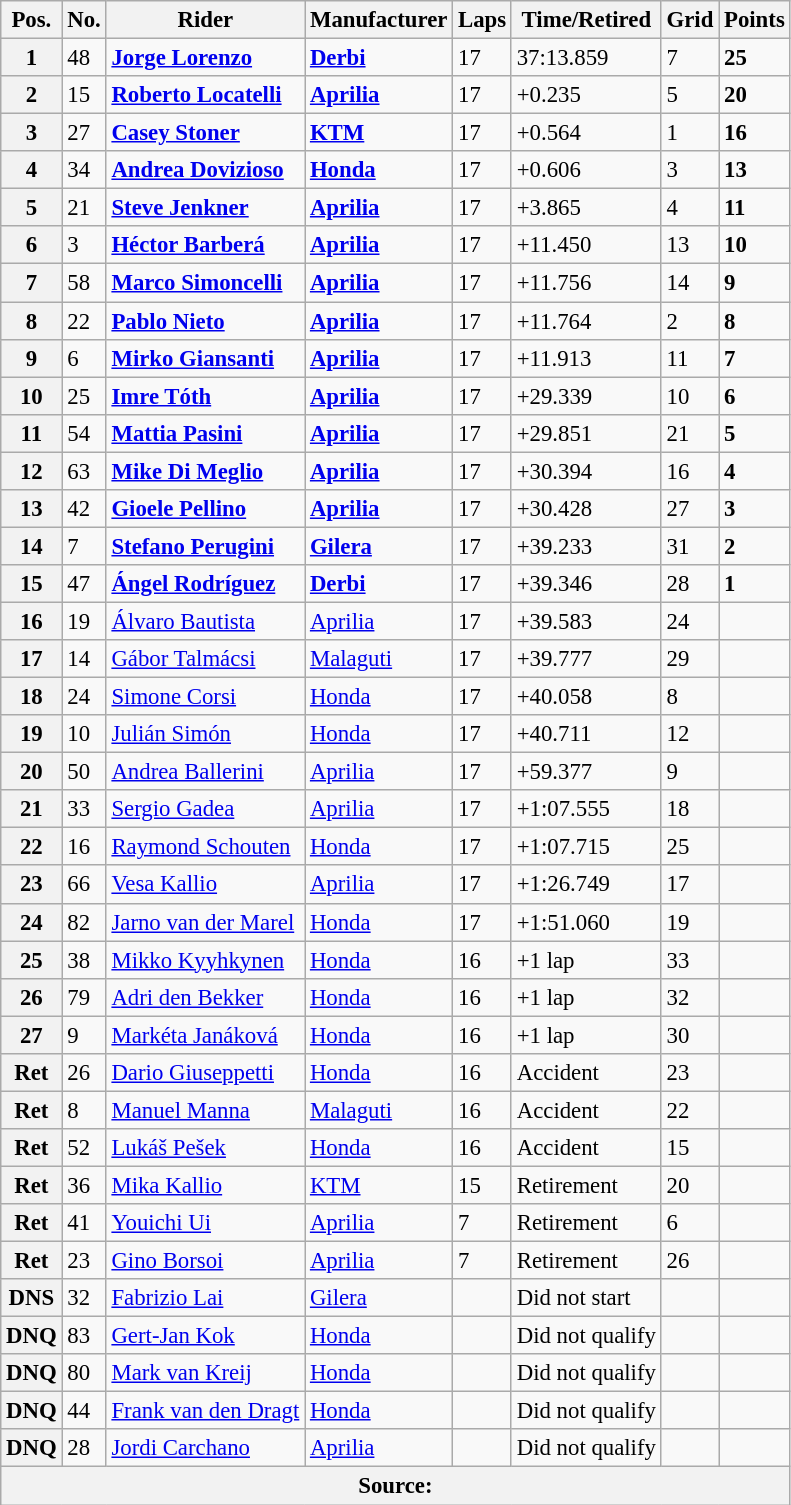<table class="wikitable" style="font-size: 95%;">
<tr>
<th>Pos.</th>
<th>No.</th>
<th>Rider</th>
<th>Manufacturer</th>
<th>Laps</th>
<th>Time/Retired</th>
<th>Grid</th>
<th>Points</th>
</tr>
<tr>
<th>1</th>
<td>48</td>
<td> <strong><a href='#'>Jorge Lorenzo</a></strong></td>
<td><strong><a href='#'>Derbi</a></strong></td>
<td>17</td>
<td>37:13.859</td>
<td>7</td>
<td><strong>25</strong></td>
</tr>
<tr>
<th>2</th>
<td>15</td>
<td> <strong><a href='#'>Roberto Locatelli</a></strong></td>
<td><strong><a href='#'>Aprilia</a></strong></td>
<td>17</td>
<td>+0.235</td>
<td>5</td>
<td><strong>20</strong></td>
</tr>
<tr>
<th>3</th>
<td>27</td>
<td> <strong><a href='#'>Casey Stoner</a></strong></td>
<td><strong><a href='#'>KTM</a></strong></td>
<td>17</td>
<td>+0.564</td>
<td>1</td>
<td><strong>16</strong></td>
</tr>
<tr>
<th>4</th>
<td>34</td>
<td> <strong><a href='#'>Andrea Dovizioso</a></strong></td>
<td><strong><a href='#'>Honda</a></strong></td>
<td>17</td>
<td>+0.606</td>
<td>3</td>
<td><strong>13</strong></td>
</tr>
<tr>
<th>5</th>
<td>21</td>
<td> <strong><a href='#'>Steve Jenkner</a></strong></td>
<td><strong><a href='#'>Aprilia</a></strong></td>
<td>17</td>
<td>+3.865</td>
<td>4</td>
<td><strong>11</strong></td>
</tr>
<tr>
<th>6</th>
<td>3</td>
<td> <strong><a href='#'>Héctor Barberá</a></strong></td>
<td><strong><a href='#'>Aprilia</a></strong></td>
<td>17</td>
<td>+11.450</td>
<td>13</td>
<td><strong>10</strong></td>
</tr>
<tr>
<th>7</th>
<td>58</td>
<td> <strong><a href='#'>Marco Simoncelli</a></strong></td>
<td><strong><a href='#'>Aprilia</a></strong></td>
<td>17</td>
<td>+11.756</td>
<td>14</td>
<td><strong>9</strong></td>
</tr>
<tr>
<th>8</th>
<td>22</td>
<td> <strong><a href='#'>Pablo Nieto</a></strong></td>
<td><strong><a href='#'>Aprilia</a></strong></td>
<td>17</td>
<td>+11.764</td>
<td>2</td>
<td><strong>8</strong></td>
</tr>
<tr>
<th>9</th>
<td>6</td>
<td> <strong><a href='#'>Mirko Giansanti</a></strong></td>
<td><strong><a href='#'>Aprilia</a></strong></td>
<td>17</td>
<td>+11.913</td>
<td>11</td>
<td><strong>7</strong></td>
</tr>
<tr>
<th>10</th>
<td>25</td>
<td> <strong><a href='#'>Imre Tóth</a></strong></td>
<td><strong><a href='#'>Aprilia</a></strong></td>
<td>17</td>
<td>+29.339</td>
<td>10</td>
<td><strong>6</strong></td>
</tr>
<tr>
<th>11</th>
<td>54</td>
<td> <strong><a href='#'>Mattia Pasini</a></strong></td>
<td><strong><a href='#'>Aprilia</a></strong></td>
<td>17</td>
<td>+29.851</td>
<td>21</td>
<td><strong>5</strong></td>
</tr>
<tr>
<th>12</th>
<td>63</td>
<td> <strong><a href='#'>Mike Di Meglio</a></strong></td>
<td><strong><a href='#'>Aprilia</a></strong></td>
<td>17</td>
<td>+30.394</td>
<td>16</td>
<td><strong>4</strong></td>
</tr>
<tr>
<th>13</th>
<td>42</td>
<td> <strong><a href='#'>Gioele Pellino</a></strong></td>
<td><strong><a href='#'>Aprilia</a></strong></td>
<td>17</td>
<td>+30.428</td>
<td>27</td>
<td><strong>3</strong></td>
</tr>
<tr>
<th>14</th>
<td>7</td>
<td> <strong><a href='#'>Stefano Perugini</a></strong></td>
<td><strong><a href='#'>Gilera</a></strong></td>
<td>17</td>
<td>+39.233</td>
<td>31</td>
<td><strong>2</strong></td>
</tr>
<tr>
<th>15</th>
<td>47</td>
<td> <strong><a href='#'>Ángel Rodríguez</a></strong></td>
<td><strong><a href='#'>Derbi</a></strong></td>
<td>17</td>
<td>+39.346</td>
<td>28</td>
<td><strong>1</strong></td>
</tr>
<tr>
<th>16</th>
<td>19</td>
<td> <a href='#'>Álvaro Bautista</a></td>
<td><a href='#'>Aprilia</a></td>
<td>17</td>
<td>+39.583</td>
<td>24</td>
<td></td>
</tr>
<tr>
<th>17</th>
<td>14</td>
<td> <a href='#'>Gábor Talmácsi</a></td>
<td><a href='#'>Malaguti</a></td>
<td>17</td>
<td>+39.777</td>
<td>29</td>
<td></td>
</tr>
<tr>
<th>18</th>
<td>24</td>
<td> <a href='#'>Simone Corsi</a></td>
<td><a href='#'>Honda</a></td>
<td>17</td>
<td>+40.058</td>
<td>8</td>
<td></td>
</tr>
<tr>
<th>19</th>
<td>10</td>
<td> <a href='#'>Julián Simón</a></td>
<td><a href='#'>Honda</a></td>
<td>17</td>
<td>+40.711</td>
<td>12</td>
<td></td>
</tr>
<tr>
<th>20</th>
<td>50</td>
<td> <a href='#'>Andrea Ballerini</a></td>
<td><a href='#'>Aprilia</a></td>
<td>17</td>
<td>+59.377</td>
<td>9</td>
<td></td>
</tr>
<tr>
<th>21</th>
<td>33</td>
<td> <a href='#'>Sergio Gadea</a></td>
<td><a href='#'>Aprilia</a></td>
<td>17</td>
<td>+1:07.555</td>
<td>18</td>
<td></td>
</tr>
<tr>
<th>22</th>
<td>16</td>
<td> <a href='#'>Raymond Schouten</a></td>
<td><a href='#'>Honda</a></td>
<td>17</td>
<td>+1:07.715</td>
<td>25</td>
<td></td>
</tr>
<tr>
<th>23</th>
<td>66</td>
<td> <a href='#'>Vesa Kallio</a></td>
<td><a href='#'>Aprilia</a></td>
<td>17</td>
<td>+1:26.749</td>
<td>17</td>
<td></td>
</tr>
<tr>
<th>24</th>
<td>82</td>
<td> <a href='#'>Jarno van der Marel</a></td>
<td><a href='#'>Honda</a></td>
<td>17</td>
<td>+1:51.060</td>
<td>19</td>
<td></td>
</tr>
<tr>
<th>25</th>
<td>38</td>
<td> <a href='#'>Mikko Kyyhkynen</a></td>
<td><a href='#'>Honda</a></td>
<td>16</td>
<td>+1 lap</td>
<td>33</td>
<td></td>
</tr>
<tr>
<th>26</th>
<td>79</td>
<td> <a href='#'>Adri den Bekker</a></td>
<td><a href='#'>Honda</a></td>
<td>16</td>
<td>+1 lap</td>
<td>32</td>
<td></td>
</tr>
<tr>
<th>27</th>
<td>9</td>
<td> <a href='#'>Markéta Janáková</a></td>
<td><a href='#'>Honda</a></td>
<td>16</td>
<td>+1 lap</td>
<td>30</td>
<td></td>
</tr>
<tr>
<th>Ret</th>
<td>26</td>
<td> <a href='#'>Dario Giuseppetti</a></td>
<td><a href='#'>Honda</a></td>
<td>16</td>
<td>Accident</td>
<td>23</td>
<td></td>
</tr>
<tr>
<th>Ret</th>
<td>8</td>
<td> <a href='#'>Manuel Manna</a></td>
<td><a href='#'>Malaguti</a></td>
<td>16</td>
<td>Accident</td>
<td>22</td>
<td></td>
</tr>
<tr>
<th>Ret</th>
<td>52</td>
<td> <a href='#'>Lukáš Pešek</a></td>
<td><a href='#'>Honda</a></td>
<td>16</td>
<td>Accident</td>
<td>15</td>
<td></td>
</tr>
<tr>
<th>Ret</th>
<td>36</td>
<td> <a href='#'>Mika Kallio</a></td>
<td><a href='#'>KTM</a></td>
<td>15</td>
<td>Retirement</td>
<td>20</td>
<td></td>
</tr>
<tr>
<th>Ret</th>
<td>41</td>
<td> <a href='#'>Youichi Ui</a></td>
<td><a href='#'>Aprilia</a></td>
<td>7</td>
<td>Retirement</td>
<td>6</td>
<td></td>
</tr>
<tr>
<th>Ret</th>
<td>23</td>
<td> <a href='#'>Gino Borsoi</a></td>
<td><a href='#'>Aprilia</a></td>
<td>7</td>
<td>Retirement</td>
<td>26</td>
<td></td>
</tr>
<tr>
<th>DNS</th>
<td>32</td>
<td> <a href='#'>Fabrizio Lai</a></td>
<td><a href='#'>Gilera</a></td>
<td></td>
<td>Did not start</td>
<td></td>
<td></td>
</tr>
<tr>
<th>DNQ</th>
<td>83</td>
<td> <a href='#'>Gert-Jan Kok</a></td>
<td><a href='#'>Honda</a></td>
<td></td>
<td>Did not qualify</td>
<td></td>
<td></td>
</tr>
<tr>
<th>DNQ</th>
<td>80</td>
<td> <a href='#'>Mark van Kreij</a></td>
<td><a href='#'>Honda</a></td>
<td></td>
<td>Did not qualify</td>
<td></td>
<td></td>
</tr>
<tr>
<th>DNQ</th>
<td>44</td>
<td> <a href='#'>Frank van den Dragt</a></td>
<td><a href='#'>Honda</a></td>
<td></td>
<td>Did not qualify</td>
<td></td>
<td></td>
</tr>
<tr>
<th>DNQ</th>
<td>28</td>
<td> <a href='#'>Jordi Carchano</a></td>
<td><a href='#'>Aprilia</a></td>
<td></td>
<td>Did not qualify</td>
<td></td>
<td></td>
</tr>
<tr>
<th colspan=8>Source: </th>
</tr>
</table>
